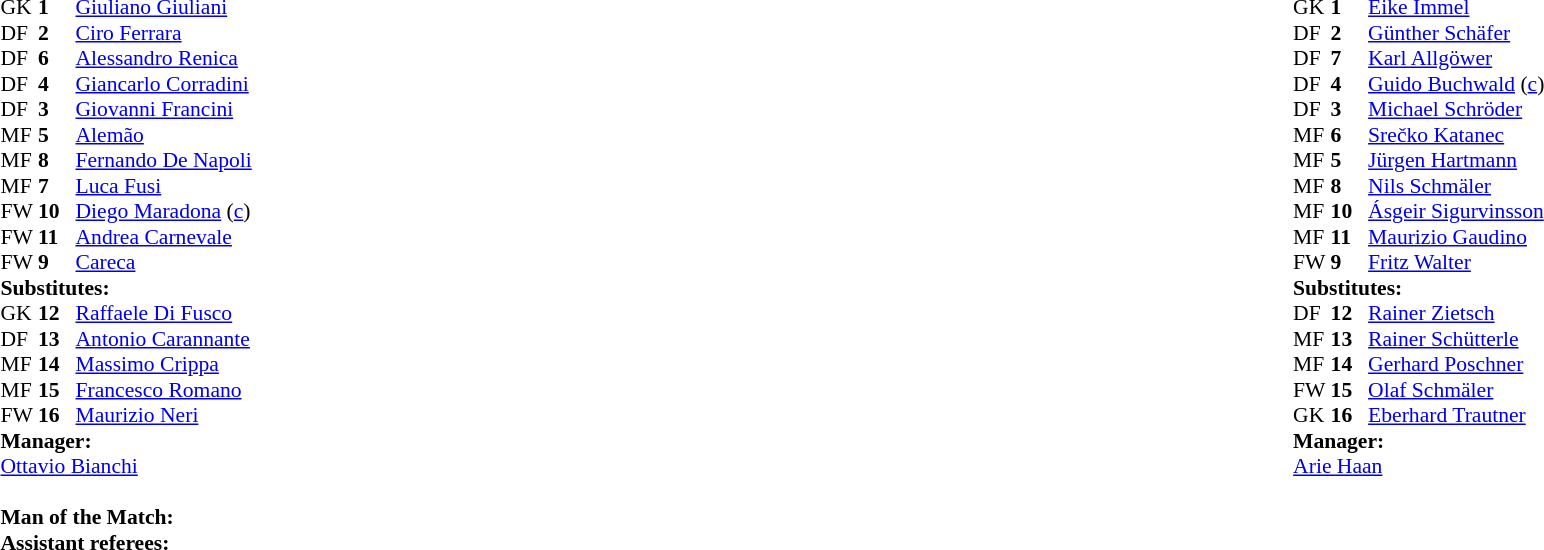<table width="100%">
<tr>
<td valign="top" width="50%"><br><table style="font-size: 90%" cellspacing="0" cellpadding="0">
<tr>
<td colspan="4"></td>
</tr>
<tr>
<th width=25></th>
<th width=25></th>
</tr>
<tr>
<td>GK</td>
<td><strong>1</strong></td>
<td> <a href='#'>Giuliano Giuliani</a></td>
</tr>
<tr>
<td>DF</td>
<td><strong>2</strong></td>
<td> <a href='#'>Ciro Ferrara</a></td>
</tr>
<tr>
<td>DF</td>
<td><strong>6</strong></td>
<td> <a href='#'>Alessandro Renica</a></td>
</tr>
<tr>
<td>DF</td>
<td><strong>4</strong></td>
<td> <a href='#'>Giancarlo Corradini</a></td>
<td></td>
<td></td>
</tr>
<tr>
<td>DF</td>
<td><strong>3</strong></td>
<td> <a href='#'>Giovanni Francini</a></td>
</tr>
<tr>
<td>MF</td>
<td><strong>5</strong></td>
<td> <a href='#'>Alemão</a></td>
</tr>
<tr>
<td>MF</td>
<td><strong>8</strong></td>
<td> <a href='#'>Fernando De Napoli</a></td>
</tr>
<tr>
<td>MF</td>
<td><strong>7</strong></td>
<td> <a href='#'>Luca Fusi</a></td>
</tr>
<tr>
<td>FW</td>
<td><strong>10</strong></td>
<td> <a href='#'>Diego Maradona</a> (<a href='#'>c</a>)</td>
</tr>
<tr>
<td>FW</td>
<td><strong>11</strong></td>
<td> <a href='#'>Andrea Carnevale</a></td>
</tr>
<tr>
<td>FW</td>
<td><strong>9</strong></td>
<td> <a href='#'>Careca</a></td>
</tr>
<tr>
<td colspan=3><strong>Substitutes:</strong></td>
</tr>
<tr>
<td>GK</td>
<td><strong>12</strong></td>
<td> <a href='#'>Raffaele Di Fusco</a></td>
</tr>
<tr>
<td>DF</td>
<td><strong>13</strong></td>
<td> <a href='#'>Antonio Carannante</a></td>
</tr>
<tr>
<td>MF</td>
<td><strong>14</strong></td>
<td> <a href='#'>Massimo Crippa</a></td>
<td></td>
<td></td>
</tr>
<tr>
<td>MF</td>
<td><strong>15</strong></td>
<td> <a href='#'>Francesco Romano</a></td>
</tr>
<tr>
<td>FW</td>
<td><strong>16</strong></td>
<td> <a href='#'>Maurizio Neri</a></td>
</tr>
<tr>
<td colspan=3><strong>Manager:</strong></td>
</tr>
<tr>
<td colspan=4> <a href='#'>Ottavio Bianchi</a><br><br><strong>Man of the Match:</strong><br><strong>Assistant referees:</strong></td>
</tr>
</table>
</td>
<td valign="top"></td>
<td valign="top" width="50%"><br><table style="font-size:90%" cellspacing="0" cellpadding="0" align=center>
<tr>
<td colspan=4></td>
</tr>
<tr>
<th width=25></th>
<th width=25></th>
</tr>
<tr>
<th width=25></th>
<th width=25></th>
</tr>
<tr>
<td>GK</td>
<td><strong>1</strong></td>
<td> <a href='#'>Eike Immel</a></td>
<td></td>
</tr>
<tr>
<td>DF</td>
<td><strong>2</strong></td>
<td> <a href='#'>Günther Schäfer</a></td>
</tr>
<tr>
<td>DF</td>
<td><strong>7</strong></td>
<td> <a href='#'>Karl Allgöwer</a></td>
</tr>
<tr>
<td>DF</td>
<td><strong>4</strong></td>
<td> <a href='#'>Guido Buchwald</a> (<a href='#'>c</a>)</td>
<td></td>
</tr>
<tr>
<td>DF</td>
<td><strong>3</strong></td>
<td> <a href='#'>Michael Schröder</a></td>
<td></td>
</tr>
<tr>
<td>MF</td>
<td><strong>6</strong></td>
<td> <a href='#'>Srečko Katanec</a></td>
</tr>
<tr>
<td>MF</td>
<td><strong>5</strong></td>
<td> <a href='#'>Jürgen Hartmann</a></td>
</tr>
<tr>
<td>MF</td>
<td><strong>8</strong></td>
<td> <a href='#'>Nils Schmäler</a></td>
</tr>
<tr>
<td>MF</td>
<td><strong>10</strong></td>
<td> <a href='#'>Ásgeir Sigurvinsson</a></td>
</tr>
<tr>
<td>MF</td>
<td><strong>11</strong></td>
<td> <a href='#'>Maurizio Gaudino</a></td>
</tr>
<tr>
<td>FW</td>
<td><strong>9</strong></td>
<td> <a href='#'>Fritz Walter</a></td>
<td></td>
<td></td>
</tr>
<tr>
<td colspan=3><strong>Substitutes:</strong></td>
</tr>
<tr>
<td>DF</td>
<td><strong>12</strong></td>
<td> <a href='#'>Rainer Zietsch</a></td>
<td></td>
<td></td>
</tr>
<tr>
<td>MF</td>
<td><strong>13</strong></td>
<td> <a href='#'>Rainer Schütterle</a></td>
</tr>
<tr>
<td>MF</td>
<td><strong>14</strong></td>
<td> <a href='#'>Gerhard Poschner</a></td>
</tr>
<tr>
<td>FW</td>
<td><strong>15</strong></td>
<td> <a href='#'>Olaf Schmäler</a></td>
</tr>
<tr>
<td>GK</td>
<td><strong>16</strong></td>
<td> <a href='#'>Eberhard Trautner</a></td>
</tr>
<tr>
<td colspan=3><strong>Manager:</strong></td>
</tr>
<tr>
<td colspan=4> <a href='#'>Arie Haan</a></td>
</tr>
</table>
</td>
</tr>
</table>
